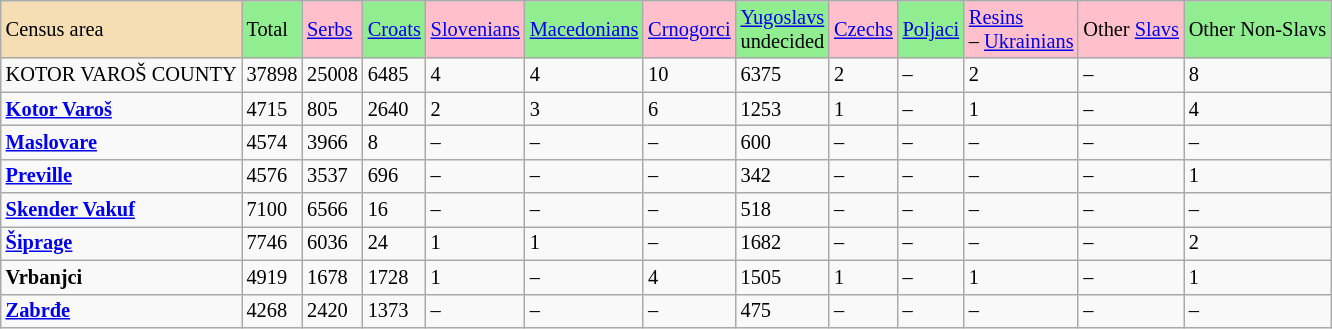<table class="wikitable" style="font-size: 85%;">
<tr>
<td style="background:wheat;">Census area</td>
<td style="background:lightgreen">Total</td>
<td style="background:pink"><a href='#'>Serbs</a></td>
<td style="background:lightgreen"><a href='#'>Croats</a></td>
<td style="background:pink"><a href='#'>Slovenians</a></td>
<td style="background:lightgreen"><a href='#'>Macedonians</a></td>
<td style="background:pink"><a href='#'>Crnogorci</a></td>
<td style="background:lightgreen"><a href='#'>Yugoslavs</a> <br>undecided</td>
<td style="background:pink"><a href='#'>Czechs</a></td>
<td style="background:lightgreen"><a href='#'>Poljaci</a></td>
<td style="background:pink"><a href='#'>Resins</a><br> – <a href='#'>Ukrainians</a></td>
<td style="background:pink">Other <a href='#'>Slavs</a></td>
<td style="background:lightgreen">Other Non-Slavs</td>
</tr>
<tr>
<td>KOTOR VAROŠ COUNTY</td>
<td>37898</td>
<td>25008</td>
<td>6485</td>
<td>4</td>
<td>4</td>
<td>10</td>
<td>6375</td>
<td>2</td>
<td>–</td>
<td>2</td>
<td>–</td>
<td>8</td>
</tr>
<tr>
<td><strong><a href='#'>Kotor Varoš</a></strong></td>
<td>4715</td>
<td>805</td>
<td>2640</td>
<td>2</td>
<td>3</td>
<td>6</td>
<td>1253</td>
<td>1</td>
<td>–</td>
<td>1</td>
<td>–</td>
<td>4</td>
</tr>
<tr>
<td><strong><a href='#'>Maslovare</a></strong></td>
<td>4574</td>
<td>3966</td>
<td>8</td>
<td>–</td>
<td>–</td>
<td>–</td>
<td>600</td>
<td>–</td>
<td>–</td>
<td>–</td>
<td>–</td>
<td>–</td>
</tr>
<tr>
<td><strong><a href='#'>Preville</a></strong></td>
<td>4576</td>
<td>3537</td>
<td>696</td>
<td>–</td>
<td>–</td>
<td>–</td>
<td>342</td>
<td>–</td>
<td>–</td>
<td>–</td>
<td>–</td>
<td>1</td>
</tr>
<tr>
<td><strong><a href='#'>Skender Vakuf</a></strong></td>
<td>7100</td>
<td>6566</td>
<td>16</td>
<td>–</td>
<td>–</td>
<td>–</td>
<td>518</td>
<td>–</td>
<td>–</td>
<td>–</td>
<td>–</td>
<td>–</td>
</tr>
<tr>
<td><strong><a href='#'>Šiprage</a></strong></td>
<td>7746</td>
<td>6036</td>
<td>24</td>
<td>1</td>
<td>1</td>
<td>–</td>
<td>1682</td>
<td>–</td>
<td>–</td>
<td>–</td>
<td>–</td>
<td>2</td>
</tr>
<tr>
<td><strong>Vrbanjci</strong></td>
<td>4919</td>
<td>1678</td>
<td>1728</td>
<td>1</td>
<td>–</td>
<td>4</td>
<td>1505</td>
<td>1</td>
<td>–</td>
<td>1</td>
<td>–</td>
<td>1</td>
</tr>
<tr>
<td><strong><a href='#'>Zabrđe</a></strong></td>
<td>4268</td>
<td>2420</td>
<td>1373</td>
<td>–</td>
<td>–</td>
<td>–</td>
<td>475</td>
<td>–</td>
<td>–</td>
<td>–</td>
<td>–</td>
<td>–</td>
</tr>
</table>
